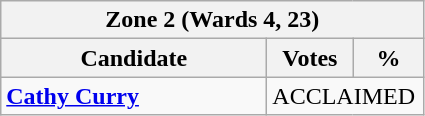<table class="wikitable">
<tr>
<th colspan="3">Zone 2 (Wards 4, 23)</th>
</tr>
<tr>
<th style="width: 170px">Candidate</th>
<th style="width: 50px">Votes</th>
<th style="width: 40px">%</th>
</tr>
<tr>
<td><strong><a href='#'>Cathy Curry</a></strong></td>
<td colspan="2">ACCLAIMED</td>
</tr>
</table>
